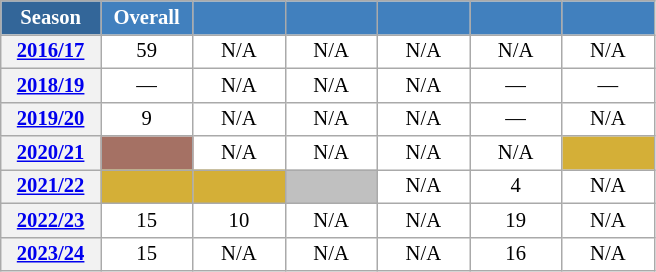<table class="wikitable" style="font-size:86%; text-align:center; border:grey solid 1px; border-collapse:collapse; background:#ffffff;">
<tr>
<th style="background-color:#369; color:white; width:60px;"> Season </th>
<th style="background-color:#4180be; color:white; width:55px;">Overall</th>
<th style="background-color:#4180be; color:white; width:55px;"></th>
<th style="background-color:#4180be; color:white; width:55px;"></th>
<th style="background-color:#4180be; color:white; width:55px;"></th>
<th style="background-color:#4180be; color:white; width:55px;"></th>
<th style="background-color:#4180be; color:white; width:55px;"></th>
</tr>
<tr>
<th scope=row align=center><a href='#'>2016/17</a></th>
<td align=center>59</td>
<td align=center>N/A</td>
<td align=center>N/A</td>
<td align=center>N/A</td>
<td align=center>N/A</td>
<td align=center>N/A</td>
</tr>
<tr>
<th scope=row align=center><a href='#'>2018/19</a></th>
<td align=center>—</td>
<td align=center>N/A</td>
<td align=center>N/A</td>
<td align=center>N/A</td>
<td align=center>—</td>
<td align=center>—</td>
</tr>
<tr>
<th scope=row align=center><a href='#'>2019/20</a></th>
<td align=center>9</td>
<td align=center>N/A</td>
<td align=center>N/A</td>
<td align=center>N/A</td>
<td align=center>—</td>
<td align=center>N/A</td>
</tr>
<tr>
<th scope=row align=center><a href='#'>2020/21</a></th>
<td align=center bgcolor=#A57164></td>
<td align=center>N/A</td>
<td align=center>N/A</td>
<td align=center>N/A</td>
<td align=center>N/A</td>
<td align=center bgcolor=#D4AF37></td>
</tr>
<tr>
<th scope=row align=center><a href='#'>2021/22</a></th>
<td align=center bgcolor=#D4AF37></td>
<td align=center bgcolor=#D4AF37></td>
<td align=center bgcolor=silver></td>
<td align=center>N/A</td>
<td align=center>4</td>
<td align=center>N/A</td>
</tr>
<tr>
<th scope=row align=center><a href='#'>2022/23</a></th>
<td align=center>15</td>
<td align=center>10</td>
<td align=center>N/A</td>
<td align=center>N/A</td>
<td align=center>19</td>
<td align=center>N/A</td>
</tr>
<tr>
<th scope=row align=center><a href='#'>2023/24</a></th>
<td align=center>15</td>
<td align=center>N/A</td>
<td align=center>N/A</td>
<td align=center>N/A</td>
<td align=center>16</td>
<td align=center>N/A</td>
</tr>
</table>
